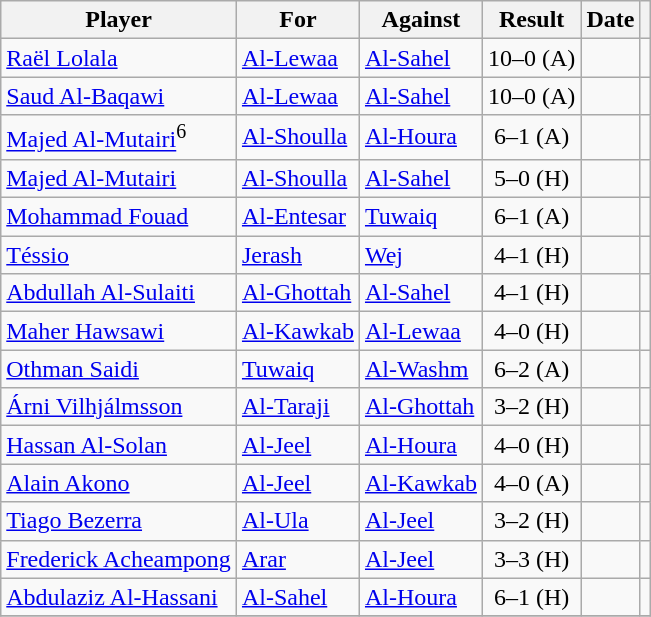<table class="wikitable">
<tr>
<th>Player</th>
<th>For</th>
<th>Against</th>
<th style="text-align:center">Result</th>
<th>Date</th>
<th></th>
</tr>
<tr>
<td> <a href='#'>Raël Lolala</a></td>
<td><a href='#'>Al-Lewaa</a></td>
<td><a href='#'>Al-Sahel</a></td>
<td style="text-align:center;">10–0 (A)</td>
<td></td>
<td></td>
</tr>
<tr>
<td> <a href='#'>Saud Al-Baqawi</a></td>
<td><a href='#'>Al-Lewaa</a></td>
<td><a href='#'>Al-Sahel</a></td>
<td style="text-align:center;">10–0 (A)</td>
<td></td>
<td></td>
</tr>
<tr>
<td> <a href='#'>Majed Al-Mutairi</a><sup>6</sup></td>
<td><a href='#'>Al-Shoulla</a></td>
<td><a href='#'>Al-Houra</a></td>
<td style="text-align:center;">6–1 (A)</td>
<td></td>
<td></td>
</tr>
<tr>
<td> <a href='#'>Majed Al-Mutairi</a></td>
<td><a href='#'>Al-Shoulla</a></td>
<td><a href='#'>Al-Sahel</a></td>
<td style="text-align:center;">5–0 (H)</td>
<td></td>
<td></td>
</tr>
<tr>
<td> <a href='#'>Mohammad Fouad</a></td>
<td><a href='#'>Al-Entesar</a></td>
<td><a href='#'>Tuwaiq</a></td>
<td style="text-align:center;">6–1 (A)</td>
<td></td>
<td></td>
</tr>
<tr>
<td> <a href='#'>Téssio</a></td>
<td><a href='#'>Jerash</a></td>
<td><a href='#'>Wej</a></td>
<td style="text-align:center;">4–1 (H)</td>
<td></td>
<td></td>
</tr>
<tr>
<td> <a href='#'>Abdullah Al-Sulaiti</a></td>
<td><a href='#'>Al-Ghottah</a></td>
<td><a href='#'>Al-Sahel</a></td>
<td style="text-align:center;">4–1 (H)</td>
<td></td>
<td></td>
</tr>
<tr>
<td> <a href='#'>Maher Hawsawi</a></td>
<td><a href='#'>Al-Kawkab</a></td>
<td><a href='#'>Al-Lewaa</a></td>
<td style="text-align:center;">4–0 (H)</td>
<td></td>
<td></td>
</tr>
<tr>
<td> <a href='#'>Othman Saidi</a></td>
<td><a href='#'>Tuwaiq</a></td>
<td><a href='#'>Al-Washm</a></td>
<td style="text-align:center;">6–2 (A)</td>
<td></td>
<td></td>
</tr>
<tr>
<td> <a href='#'>Árni Vilhjálmsson</a></td>
<td><a href='#'>Al-Taraji</a></td>
<td><a href='#'>Al-Ghottah</a></td>
<td style="text-align:center;">3–2 (H)</td>
<td></td>
<td></td>
</tr>
<tr>
<td> <a href='#'>Hassan Al-Solan</a></td>
<td><a href='#'>Al-Jeel</a></td>
<td><a href='#'>Al-Houra</a></td>
<td style="text-align:center;">4–0 (H)</td>
<td></td>
<td></td>
</tr>
<tr>
<td> <a href='#'>Alain Akono</a></td>
<td><a href='#'>Al-Jeel</a></td>
<td><a href='#'>Al-Kawkab</a></td>
<td style="text-align:center;">4–0 (A)</td>
<td></td>
<td></td>
</tr>
<tr>
<td> <a href='#'>Tiago Bezerra</a></td>
<td><a href='#'>Al-Ula</a></td>
<td><a href='#'>Al-Jeel</a></td>
<td style="text-align:center;">3–2 (H)</td>
<td></td>
<td></td>
</tr>
<tr>
<td> <a href='#'>Frederick Acheampong</a></td>
<td><a href='#'>Arar</a></td>
<td><a href='#'>Al-Jeel</a></td>
<td style="text-align:center;">3–3 (H)</td>
<td></td>
<td></td>
</tr>
<tr>
<td> <a href='#'>Abdulaziz Al-Hassani</a></td>
<td><a href='#'>Al-Sahel</a></td>
<td><a href='#'>Al-Houra</a></td>
<td style="text-align:center;">6–1 (H)</td>
<td></td>
<td></td>
</tr>
<tr>
</tr>
</table>
